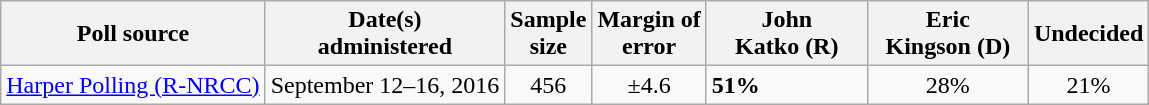<table class="wikitable">
<tr>
<th>Poll source</th>
<th>Date(s)<br>administered</th>
<th>Sample<br>size</th>
<th>Margin of<br>error</th>
<th style="width:100px;">John<br>Katko (R)</th>
<th style="width:100px;">Eric<br>Kingson (D)</th>
<th>Undecided</th>
</tr>
<tr>
<td><a href='#'>Harper Polling (R-NRCC)</a></td>
<td align=center>September 12–16, 2016</td>
<td align=center>456</td>
<td align=center>±4.6</td>
<td><strong>51%</strong></td>
<td align=center>28%</td>
<td align=center>21%</td>
</tr>
</table>
